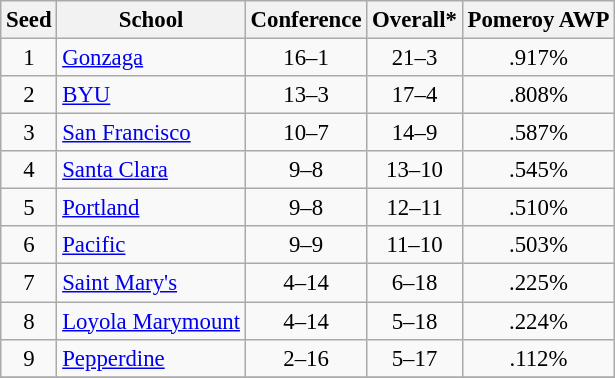<table class="wikitable" style="white-space:nowrap; font-size:95%;text-align:center">
<tr>
<th>Seed</th>
<th>School</th>
<th>Conference</th>
<th>Overall*</th>
<th>Pomeroy AWP</th>
</tr>
<tr>
<td>1</td>
<td align=left><a href='#'>Gonzaga</a></td>
<td>16–1</td>
<td>21–3</td>
<td>.917%</td>
</tr>
<tr>
<td>2</td>
<td align=left><a href='#'>BYU</a></td>
<td>13–3</td>
<td>17–4</td>
<td>.808%</td>
</tr>
<tr>
<td>3</td>
<td align=left><a href='#'>San Francisco</a></td>
<td>10–7</td>
<td>14–9</td>
<td>.587%</td>
</tr>
<tr>
<td>4</td>
<td align=left><a href='#'>Santa Clara</a></td>
<td>9–8</td>
<td>13–10</td>
<td>.545%</td>
</tr>
<tr>
<td>5</td>
<td align=left><a href='#'>Portland</a></td>
<td>9–8</td>
<td>12–11</td>
<td>.510%</td>
</tr>
<tr>
<td>6</td>
<td align=left><a href='#'>Pacific</a></td>
<td>9–9</td>
<td>11–10</td>
<td>.503%</td>
</tr>
<tr>
<td>7</td>
<td align=left><a href='#'>Saint Mary's</a></td>
<td>4–14</td>
<td>6–18</td>
<td>.225%</td>
</tr>
<tr>
<td>8</td>
<td align=left><a href='#'>Loyola Marymount</a></td>
<td>4–14</td>
<td>5–18</td>
<td>.224%</td>
</tr>
<tr>
<td>9</td>
<td align=left><a href='#'>Pepperdine</a></td>
<td>2–16</td>
<td>5–17</td>
<td>.112%</td>
</tr>
<tr>
</tr>
</table>
